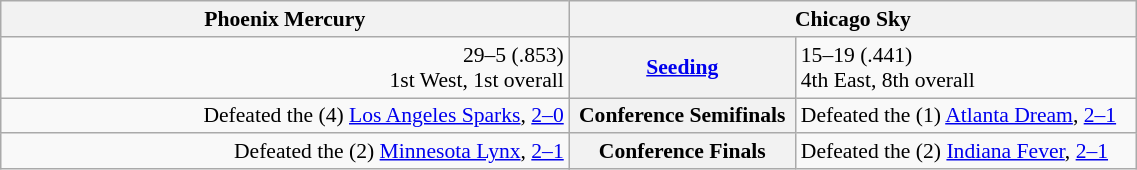<table class="wikitable" style="width: 60%; font-size:90%;">
<tr valign=top>
<th colspan=2 width=45%>Phoenix Mercury</th>
<th colspan=2 width=45%>Chicago Sky</th>
</tr>
<tr>
<td align=right>29–5 (.853)<br> 1st West, 1st overall</td>
<th colspan=2><a href='#'>Seeding</a></th>
<td align=left>15–19 (.441)<br> 4th East, 8th overall</td>
</tr>
<tr>
<td align=right>Defeated the (4) <a href='#'>Los Angeles Sparks</a>, <a href='#'>2–0</a></td>
<th colspan=2>Conference Semifinals</th>
<td align=left>Defeated the (1) <a href='#'>Atlanta Dream</a>, <a href='#'>2–1</a></td>
</tr>
<tr>
<td align=right>Defeated the (2) <a href='#'>Minnesota Lynx</a>, <a href='#'>2–1</a></td>
<th colspan=2>Conference Finals</th>
<td align=left>Defeated the (2) <a href='#'>Indiana Fever</a>, <a href='#'>2–1</a></td>
</tr>
</table>
